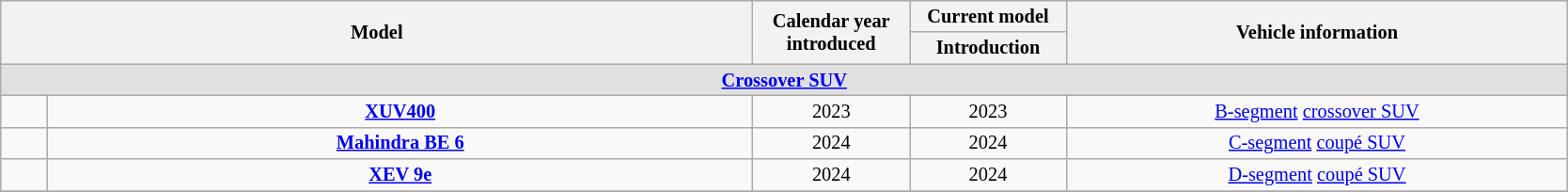<table class="wikitable" style="text-align: center; font-size: 0.85em; width: 88%">
<tr>
<th colspan="2" rowspan="2">Model</th>
<th rowspan="2" width="10%">Calendar year<br>introduced</th>
<th>Current model</th>
<th rowspan="2" width="32%" cellpadding="32px">Vehicle information</th>
</tr>
<tr>
<th width="10%">Introduction</th>
</tr>
<tr bgcolor="#e0e0e0">
<td colspan="5"><strong> <a href='#'>Crossover SUV</a></strong></td>
</tr>
<tr>
<td><br></td>
<td><strong><a href='#'>XUV400</a></strong></td>
<td>2023</td>
<td>2023</td>
<td><a href='#'>B-segment</a> <a href='#'>crossover SUV</a></td>
</tr>
<tr>
<td></td>
<td><strong><a href='#'>Mahindra BE 6</a></strong></td>
<td>2024</td>
<td>2024</td>
<td><a href='#'>C-segment</a> <a href='#'>coupé SUV</a></td>
</tr>
<tr>
<td></td>
<td><strong><a href='#'>XEV 9e</a></strong></td>
<td>2024</td>
<td>2024</td>
<td><a href='#'>D-segment</a> <a href='#'>coupé SUV</a></td>
</tr>
<tr>
</tr>
</table>
